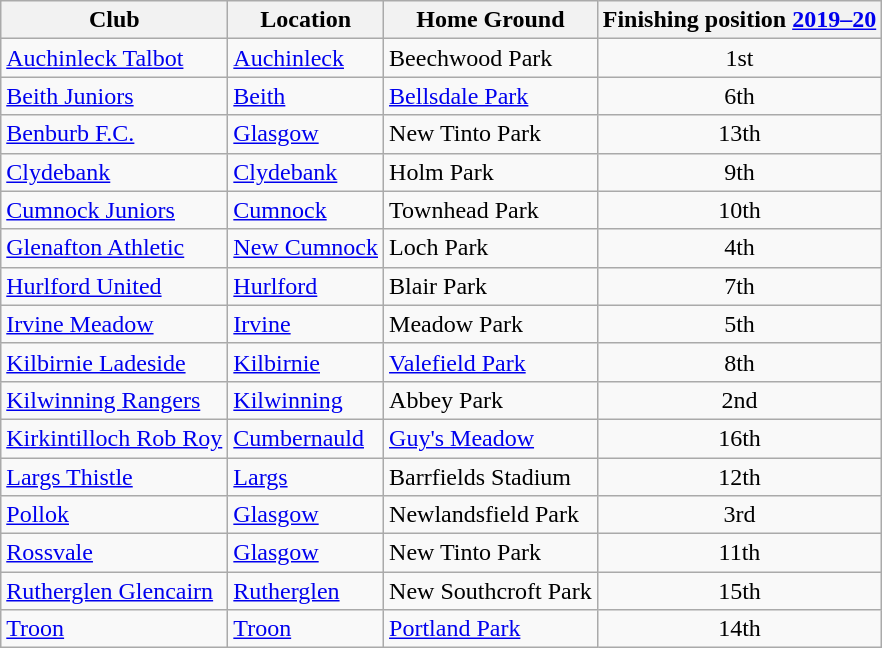<table class="wikitable sortable" style="text-align:left;">
<tr>
<th>Club</th>
<th>Location</th>
<th>Home Ground</th>
<th>Finishing position <a href='#'>2019–20</a></th>
</tr>
<tr>
<td><a href='#'>Auchinleck Talbot</a></td>
<td><a href='#'>Auchinleck</a></td>
<td>Beechwood Park</td>
<td style="text-align:center;">1st</td>
</tr>
<tr>
<td><a href='#'>Beith Juniors</a></td>
<td><a href='#'>Beith</a></td>
<td><a href='#'>Bellsdale Park</a></td>
<td style="text-align:center;">6th</td>
</tr>
<tr>
<td><a href='#'>Benburb F.C.</a></td>
<td><a href='#'>Glasgow</a></td>
<td>New Tinto Park</td>
<td style="text-align:center;">13th</td>
</tr>
<tr>
<td><a href='#'>Clydebank</a></td>
<td><a href='#'>Clydebank</a></td>
<td>Holm Park</td>
<td style="text-align:center;">9th</td>
</tr>
<tr>
<td><a href='#'>Cumnock Juniors</a></td>
<td><a href='#'>Cumnock</a></td>
<td>Townhead Park</td>
<td style="text-align:center;">10th</td>
</tr>
<tr>
<td><a href='#'>Glenafton Athletic</a></td>
<td><a href='#'>New Cumnock</a></td>
<td>Loch Park</td>
<td style="text-align:center;">4th</td>
</tr>
<tr>
<td><a href='#'>Hurlford United</a></td>
<td><a href='#'>Hurlford</a></td>
<td>Blair Park</td>
<td style="text-align:center;">7th</td>
</tr>
<tr>
<td><a href='#'>Irvine Meadow</a></td>
<td><a href='#'>Irvine</a></td>
<td>Meadow Park</td>
<td style="text-align:center;">5th</td>
</tr>
<tr>
<td><a href='#'>Kilbirnie Ladeside</a></td>
<td><a href='#'>Kilbirnie</a></td>
<td><a href='#'>Valefield Park</a></td>
<td style="text-align:center;">8th</td>
</tr>
<tr>
<td><a href='#'>Kilwinning Rangers</a></td>
<td><a href='#'>Kilwinning</a></td>
<td>Abbey Park</td>
<td style="text-align:center;">2nd</td>
</tr>
<tr>
<td><a href='#'>Kirkintilloch Rob Roy</a></td>
<td><a href='#'>Cumbernauld</a></td>
<td><a href='#'>Guy's Meadow</a> </td>
<td style="text-align:center;">16th</td>
</tr>
<tr>
<td><a href='#'>Largs Thistle</a></td>
<td><a href='#'>Largs</a></td>
<td>Barrfields Stadium</td>
<td style="text-align:center;">12th</td>
</tr>
<tr>
<td><a href='#'>Pollok</a></td>
<td><a href='#'>Glasgow</a></td>
<td>Newlandsfield Park</td>
<td style="text-align:center;">3rd</td>
</tr>
<tr>
<td><a href='#'>Rossvale</a></td>
<td><a href='#'>Glasgow</a></td>
<td>New Tinto Park </td>
<td style="text-align:center;">11th</td>
</tr>
<tr>
<td><a href='#'>Rutherglen Glencairn</a></td>
<td><a href='#'>Rutherglen</a></td>
<td>New Southcroft Park</td>
<td align="center">15th</td>
</tr>
<tr>
<td><a href='#'>Troon</a></td>
<td><a href='#'>Troon</a></td>
<td><a href='#'>Portland Park</a></td>
<td style="text-align:center;">14th</td>
</tr>
</table>
